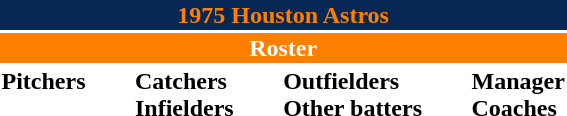<table class="toccolours" style="text-align: left;">
<tr>
<th colspan="10" style="background-color: #072854; color: #FF7F00; text-align: center;">1975 Houston Astros</th>
</tr>
<tr>
<td colspan="10" style="background-color: #FF7F00; color: white; text-align: center;"><strong>Roster</strong></td>
</tr>
<tr>
<td valign="top"><strong>Pitchers</strong><br>













</td>
<td width="25px"></td>
<td valign="top"><strong>Catchers</strong><br>

<strong>Infielders</strong>








</td>
<td width="25px"></td>
<td valign="top"><strong>Outfielders</strong><br>





<strong>Other batters</strong>


</td>
<td width="25px"></td>
<td valign="top"><strong>Manager</strong><br>

<strong>Coaches</strong>



</td>
</tr>
</table>
